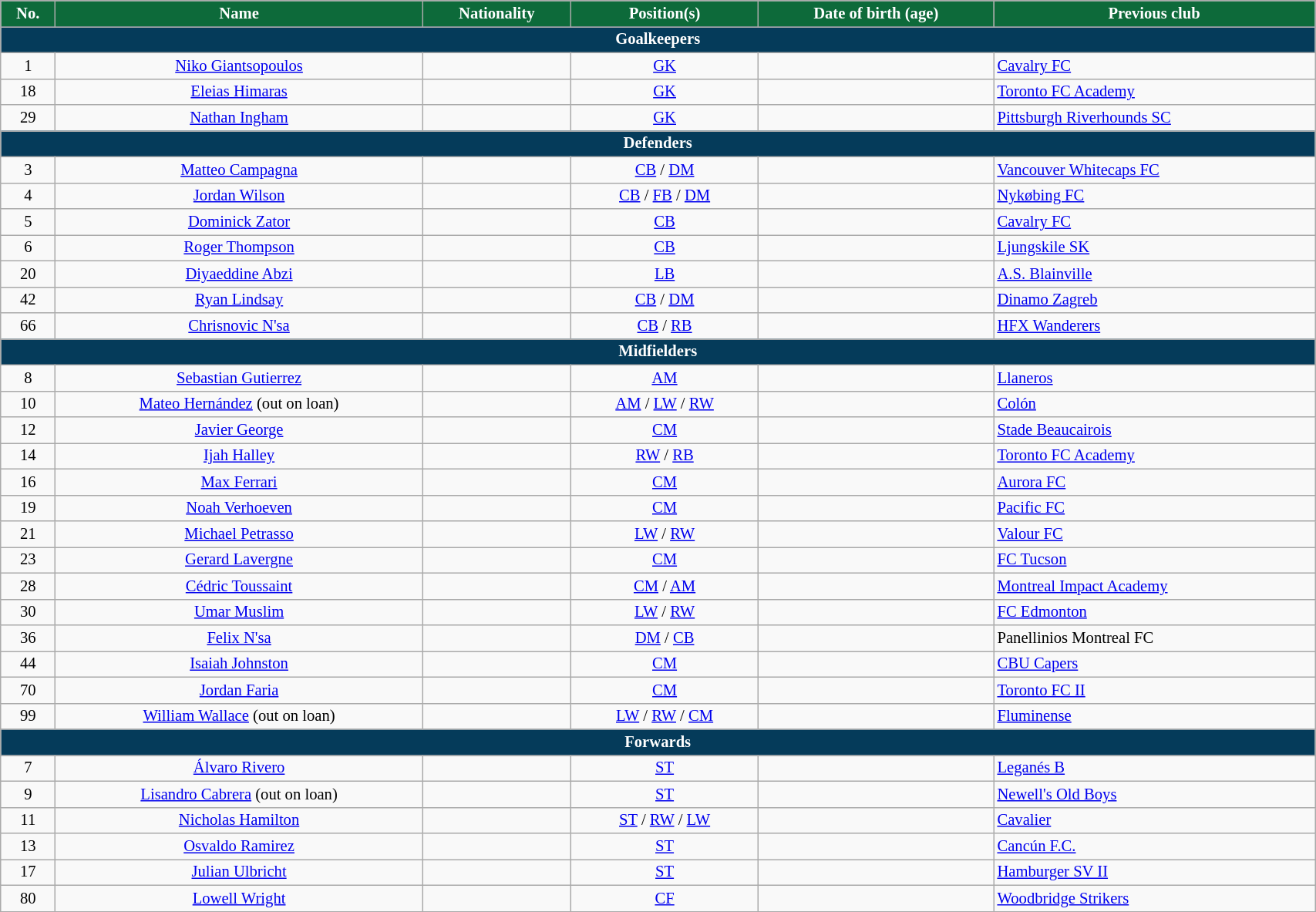<table class="wikitable" style="text-align:center; font-size:86%; width:90%;">
<tr>
<th style="background:#0d6a3a; color:white; text-align:center;">No.</th>
<th style="background:#0d6a3a; color:white; text-align:center;">Name</th>
<th style="background:#0d6a3a; color:white; text-align:center;">Nationality</th>
<th style="background:#0d6a3a; color:white; text-align:center;">Position(s)</th>
<th style="background:#0d6a3a; color:white; text-align:center;">Date of birth (age)</th>
<th style="background:#0d6a3a; color:white; text-align:center;">Previous club</th>
</tr>
<tr>
<th colspan="7" style="background:#053b5a; color:white; text-align:center;">Goalkeepers</th>
</tr>
<tr>
<td>1</td>
<td><a href='#'>Niko Giantsopoulos</a></td>
<td></td>
<td><a href='#'>GK</a></td>
<td></td>
<td align="left"> <a href='#'>Cavalry FC</a></td>
</tr>
<tr>
<td>18</td>
<td><a href='#'>Eleias Himaras</a></td>
<td></td>
<td><a href='#'>GK</a></td>
<td></td>
<td align="left"> <a href='#'>Toronto FC Academy</a></td>
</tr>
<tr>
<td>29</td>
<td><a href='#'>Nathan Ingham</a></td>
<td></td>
<td><a href='#'>GK</a></td>
<td></td>
<td align="left"> <a href='#'>Pittsburgh Riverhounds SC</a></td>
</tr>
<tr>
<th colspan="7" style="background:#053b5a; color:white; text-align:center;">Defenders</th>
</tr>
<tr>
<td>3</td>
<td><a href='#'>Matteo Campagna</a></td>
<td></td>
<td><a href='#'>CB</a> / <a href='#'>DM</a></td>
<td></td>
<td align="left"> <a href='#'>Vancouver Whitecaps FC</a></td>
</tr>
<tr>
<td>4</td>
<td><a href='#'>Jordan Wilson</a></td>
<td></td>
<td><a href='#'>CB</a> / <a href='#'>FB</a> / <a href='#'>DM</a></td>
<td></td>
<td align="left"> <a href='#'>Nykøbing FC</a></td>
</tr>
<tr>
<td>5</td>
<td><a href='#'>Dominick Zator</a></td>
<td></td>
<td><a href='#'>CB</a></td>
<td></td>
<td align="left"> <a href='#'>Cavalry FC</a></td>
</tr>
<tr>
<td>6</td>
<td><a href='#'>Roger Thompson</a></td>
<td></td>
<td><a href='#'>CB</a></td>
<td></td>
<td align="left"> <a href='#'>Ljungskile SK</a></td>
</tr>
<tr>
<td>20</td>
<td><a href='#'>Diyaeddine Abzi</a></td>
<td></td>
<td><a href='#'>LB</a></td>
<td></td>
<td align="left"> <a href='#'>A.S. Blainville</a></td>
</tr>
<tr>
<td>42</td>
<td><a href='#'>Ryan Lindsay</a></td>
<td></td>
<td><a href='#'>CB</a> / <a href='#'>DM</a></td>
<td></td>
<td align="left"> <a href='#'>Dinamo Zagreb</a></td>
</tr>
<tr>
<td>66</td>
<td><a href='#'>Chrisnovic N'sa</a></td>
<td></td>
<td><a href='#'>CB</a> / <a href='#'>RB</a></td>
<td></td>
<td align="left"> <a href='#'>HFX Wanderers</a></td>
</tr>
<tr>
<th colspan="7" style="background:#053b5a; color:white; text-align:center;">Midfielders</th>
</tr>
<tr>
<td>8</td>
<td><a href='#'>Sebastian Gutierrez</a></td>
<td></td>
<td><a href='#'>AM</a></td>
<td></td>
<td align="left"> <a href='#'>Llaneros</a></td>
</tr>
<tr>
<td>10</td>
<td><a href='#'>Mateo Hernández</a> (out on loan)</td>
<td></td>
<td><a href='#'>AM</a> / <a href='#'>LW</a> /  <a href='#'>RW</a></td>
<td></td>
<td align="left"> <a href='#'>Colón</a></td>
</tr>
<tr>
<td>12</td>
<td><a href='#'>Javier George</a></td>
<td></td>
<td><a href='#'>CM</a></td>
<td></td>
<td align="left"> <a href='#'>Stade Beaucairois</a></td>
</tr>
<tr>
<td>14</td>
<td><a href='#'>Ijah Halley</a></td>
<td></td>
<td><a href='#'>RW</a> / <a href='#'>RB</a></td>
<td></td>
<td align="left"> <a href='#'>Toronto FC Academy</a></td>
</tr>
<tr>
<td>16</td>
<td><a href='#'>Max Ferrari</a></td>
<td></td>
<td><a href='#'>CM</a></td>
<td></td>
<td align="left"> <a href='#'>Aurora FC</a></td>
</tr>
<tr>
<td>19</td>
<td><a href='#'>Noah Verhoeven</a></td>
<td></td>
<td><a href='#'>CM</a></td>
<td></td>
<td align="left"> <a href='#'>Pacific FC</a></td>
</tr>
<tr>
<td>21</td>
<td><a href='#'>Michael Petrasso</a></td>
<td></td>
<td><a href='#'>LW</a> /  <a href='#'>RW</a></td>
<td></td>
<td align="left"> <a href='#'>Valour FC</a></td>
</tr>
<tr>
<td>23</td>
<td><a href='#'>Gerard Lavergne</a></td>
<td></td>
<td><a href='#'>CM</a></td>
<td></td>
<td align="left"> <a href='#'>FC Tucson</a></td>
</tr>
<tr>
<td>28</td>
<td><a href='#'>Cédric Toussaint</a></td>
<td></td>
<td><a href='#'>CM</a> / <a href='#'>AM</a></td>
<td></td>
<td align="left"> <a href='#'>Montreal Impact Academy</a></td>
</tr>
<tr>
<td>30</td>
<td><a href='#'>Umar Muslim</a></td>
<td></td>
<td><a href='#'>LW</a> /  <a href='#'>RW</a></td>
<td></td>
<td align="left"> <a href='#'>FC Edmonton</a></td>
</tr>
<tr>
<td>36</td>
<td><a href='#'>Felix N'sa</a></td>
<td></td>
<td><a href='#'>DM</a> / <a href='#'>CB</a></td>
<td></td>
<td align="left"> Panellinios Montreal FC</td>
</tr>
<tr>
<td>44</td>
<td><a href='#'>Isaiah Johnston</a></td>
<td></td>
<td><a href='#'>CM</a></td>
<td></td>
<td align="left"> <a href='#'>CBU Capers</a></td>
</tr>
<tr>
<td>70</td>
<td><a href='#'>Jordan Faria</a></td>
<td></td>
<td><a href='#'>CM</a></td>
<td></td>
<td align="left"> <a href='#'>Toronto FC II</a></td>
</tr>
<tr>
<td>99</td>
<td><a href='#'>William Wallace</a> (out on loan)</td>
<td></td>
<td><a href='#'>LW</a> /  <a href='#'>RW</a> / <a href='#'>CM</a></td>
<td></td>
<td align="left"> <a href='#'>Fluminense</a></td>
</tr>
<tr>
<th colspan="7" style="background:#053b5a; color:white; text-align:center;">Forwards</th>
</tr>
<tr>
<td>7</td>
<td><a href='#'>Álvaro Rivero</a></td>
<td></td>
<td><a href='#'>ST</a></td>
<td></td>
<td align="left"> <a href='#'>Leganés B</a></td>
</tr>
<tr>
<td>9</td>
<td><a href='#'>Lisandro Cabrera</a> (out on loan)</td>
<td></td>
<td><a href='#'>ST</a></td>
<td></td>
<td align="left"> <a href='#'>Newell's Old Boys</a></td>
</tr>
<tr>
<td>11</td>
<td><a href='#'>Nicholas Hamilton</a></td>
<td></td>
<td><a href='#'>ST</a> / <a href='#'>RW</a> / <a href='#'>LW</a></td>
<td></td>
<td align="left"> <a href='#'>Cavalier</a></td>
</tr>
<tr>
<td>13</td>
<td><a href='#'>Osvaldo Ramirez</a></td>
<td></td>
<td><a href='#'>ST</a></td>
<td></td>
<td align="left"> <a href='#'>Cancún F.C.</a></td>
</tr>
<tr>
<td>17</td>
<td><a href='#'>Julian Ulbricht</a></td>
<td></td>
<td><a href='#'>ST</a></td>
<td></td>
<td align="left"> <a href='#'>Hamburger SV II</a></td>
</tr>
<tr>
<td>80</td>
<td><a href='#'>Lowell Wright</a></td>
<td></td>
<td><a href='#'>CF</a></td>
<td></td>
<td align="left"> <a href='#'>Woodbridge Strikers</a></td>
</tr>
<tr>
</tr>
</table>
